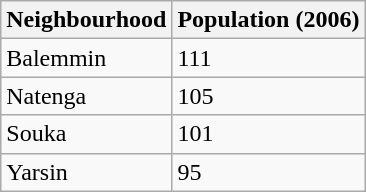<table class="wikitable">
<tr>
<th>Neighbourhood</th>
<th>Population (2006)</th>
</tr>
<tr>
<td>Balemmin</td>
<td>111</td>
</tr>
<tr>
<td>Natenga</td>
<td>105</td>
</tr>
<tr>
<td>Souka</td>
<td>101</td>
</tr>
<tr>
<td>Yarsin</td>
<td>95</td>
</tr>
</table>
